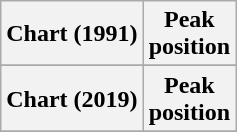<table class="wikitable sortable">
<tr>
<th align="left">Chart (1991)</th>
<th align="center">Peak<br>position</th>
</tr>
<tr>
</tr>
<tr>
</tr>
<tr>
<th align="left">Chart (2019)</th>
<th align="center">Peak<br>position</th>
</tr>
<tr>
</tr>
<tr>
</tr>
<tr>
</tr>
</table>
